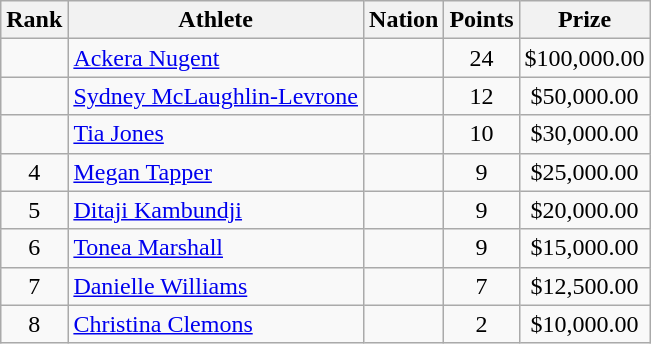<table class="wikitable mw-datatable sortable" style="text-align:center;">
<tr>
<th scope="col" style="width: 10px;">Rank</th>
<th scope="col">Athlete</th>
<th scope="col">Nation</th>
<th scope="col">Points</th>
<th scope="col">Prize</th>
</tr>
<tr>
<td></td>
<td align=left><a href='#'>Ackera Nugent</a> </td>
<td align=left></td>
<td>24</td>
<td>$100,000.00</td>
</tr>
<tr>
<td></td>
<td align=left><a href='#'>Sydney McLaughlin-Levrone</a> </td>
<td align=left></td>
<td>12</td>
<td>$50,000.00</td>
</tr>
<tr>
<td></td>
<td align=left><a href='#'>Tia Jones</a> </td>
<td align=left></td>
<td>10</td>
<td>$30,000.00</td>
</tr>
<tr>
<td>4</td>
<td align=left><a href='#'>Megan Tapper</a> </td>
<td align=left></td>
<td>9</td>
<td>$25,000.00</td>
</tr>
<tr>
<td>5</td>
<td align=left><a href='#'>Ditaji Kambundji</a> </td>
<td align=left></td>
<td>9</td>
<td>$20,000.00</td>
</tr>
<tr>
<td>6</td>
<td align=left><a href='#'>Tonea Marshall</a> </td>
<td align=left></td>
<td>9</td>
<td>$15,000.00</td>
</tr>
<tr>
<td>7</td>
<td align=left><a href='#'>Danielle Williams</a> </td>
<td align=left></td>
<td>7</td>
<td>$12,500.00</td>
</tr>
<tr>
<td>8</td>
<td align=left><a href='#'>Christina Clemons</a> </td>
<td align=left></td>
<td>2</td>
<td>$10,000.00</td>
</tr>
</table>
